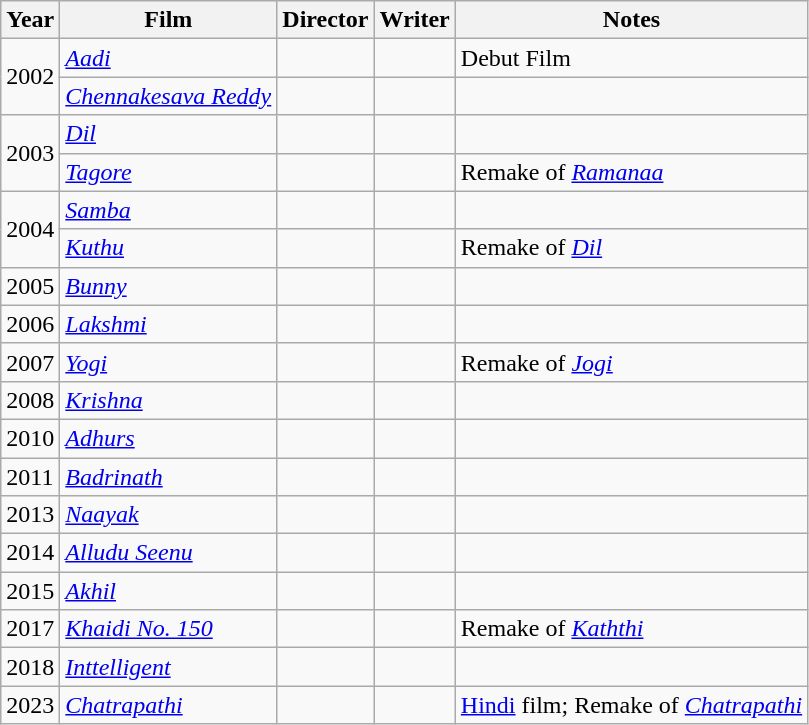<table class="wikitable sortable plainrowheaders">
<tr>
<th scope="col">Year</th>
<th scope="col">Film</th>
<th scope="col">Director</th>
<th scope="col">Writer</th>
<th scope="col" class="unsortable">Notes</th>
</tr>
<tr>
<td rowspan="2">2002</td>
<td><em><a href='#'>Aadi</a></em></td>
<td></td>
<td></td>
<td>Debut Film</td>
</tr>
<tr>
<td><em><a href='#'>Chennakesava Reddy</a></em></td>
<td></td>
<td></td>
<td></td>
</tr>
<tr>
<td rowspan="2">2003</td>
<td><em><a href='#'>Dil</a></em></td>
<td></td>
<td></td>
<td></td>
</tr>
<tr>
<td><em><a href='#'>Tagore</a></em></td>
<td></td>
<td></td>
<td>Remake of <em><a href='#'>Ramanaa</a></em></td>
</tr>
<tr>
<td rowspan="2">2004</td>
<td><em><a href='#'>Samba</a></em></td>
<td></td>
<td></td>
<td></td>
</tr>
<tr>
<td><em><a href='#'>Kuthu</a></em></td>
<td></td>
<td></td>
<td>Remake of <em><a href='#'>Dil</a></em></td>
</tr>
<tr>
<td>2005</td>
<td><em><a href='#'>Bunny</a></em></td>
<td></td>
<td></td>
<td></td>
</tr>
<tr>
<td>2006</td>
<td><em><a href='#'>Lakshmi</a></em></td>
<td></td>
<td></td>
<td></td>
</tr>
<tr>
<td>2007</td>
<td><em><a href='#'>Yogi</a></em></td>
<td></td>
<td></td>
<td>Remake of <em><a href='#'>Jogi</a></em></td>
</tr>
<tr>
<td>2008</td>
<td><em><a href='#'>Krishna</a></em></td>
<td></td>
<td></td>
<td></td>
</tr>
<tr>
<td>2010</td>
<td><em><a href='#'>Adhurs</a></em></td>
<td></td>
<td></td>
<td></td>
</tr>
<tr>
<td>2011</td>
<td><em><a href='#'>Badrinath</a></em></td>
<td></td>
<td></td>
<td></td>
</tr>
<tr>
<td>2013</td>
<td><em><a href='#'>Naayak</a></em></td>
<td></td>
<td></td>
<td></td>
</tr>
<tr>
<td>2014</td>
<td><em><a href='#'>Alludu Seenu</a></em></td>
<td></td>
<td></td>
<td></td>
</tr>
<tr>
<td>2015</td>
<td><em><a href='#'>Akhil</a></em></td>
<td></td>
<td></td>
<td></td>
</tr>
<tr>
<td>2017</td>
<td><em><a href='#'>Khaidi No. 150</a></em></td>
<td></td>
<td></td>
<td>Remake of <em><a href='#'>Kaththi</a></em></td>
</tr>
<tr>
<td>2018</td>
<td><em><a href='#'>Inttelligent</a></em></td>
<td></td>
<td></td>
<td></td>
</tr>
<tr>
<td>2023</td>
<td><em><a href='#'>Chatrapathi</a></em></td>
<td></td>
<td></td>
<td><a href='#'>Hindi</a> film; Remake of <em><a href='#'>Chatrapathi</a></em> </td>
</tr>
</table>
